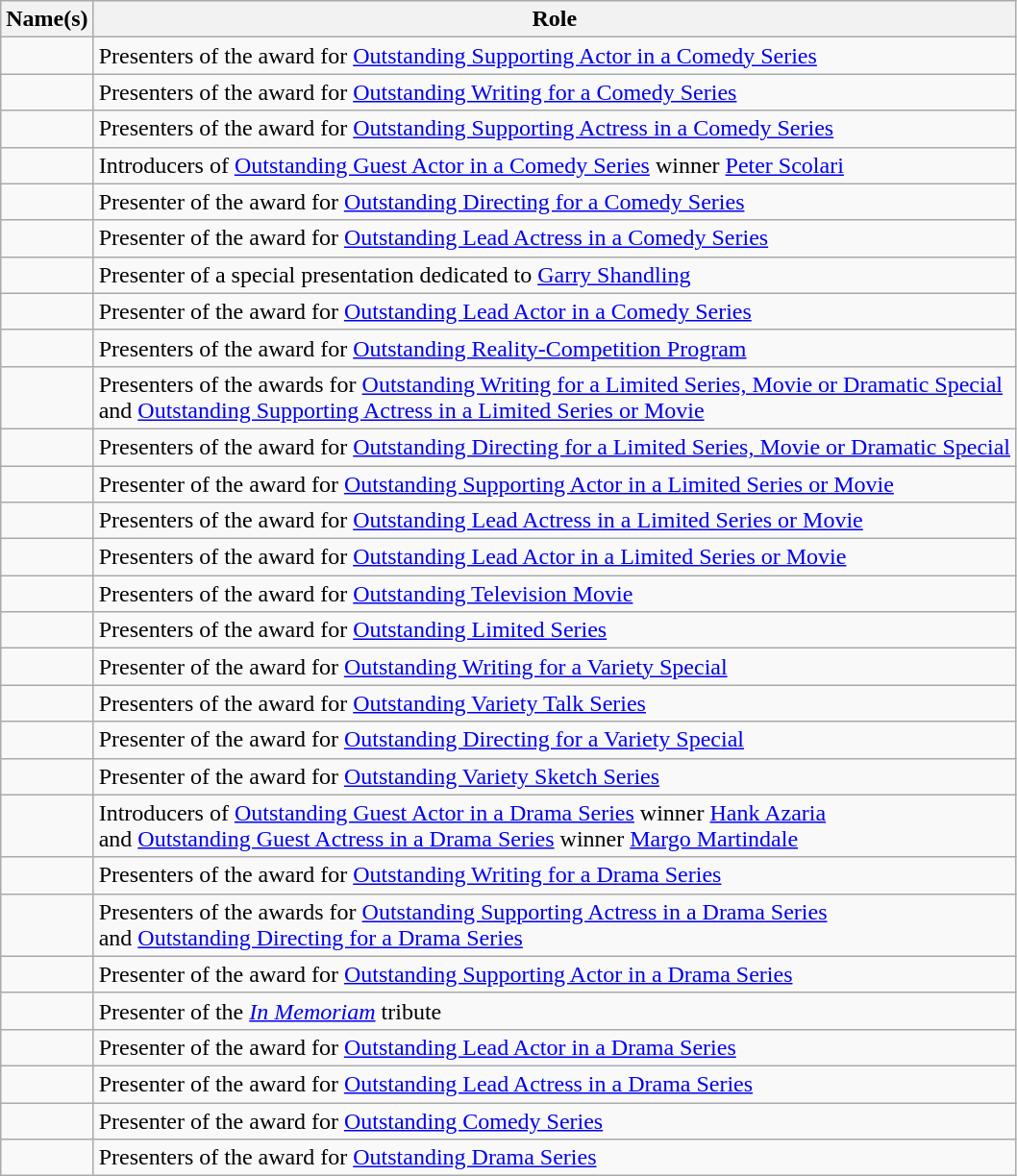<table class="wikitable sortable">
<tr>
<th>Name(s)</th>
<th>Role</th>
</tr>
<tr>
<td><br></td>
<td>Presenters of the award for <a href='#'>Outstanding Supporting Actor in a Comedy Series</a></td>
</tr>
<tr>
<td><br></td>
<td>Presenters of the award for <a href='#'>Outstanding Writing for a Comedy Series</a></td>
</tr>
<tr>
<td><br></td>
<td>Presenters of the award for <a href='#'>Outstanding Supporting Actress in a Comedy Series</a></td>
</tr>
<tr>
<td><br></td>
<td>Introducers of <a href='#'>Outstanding Guest Actor in a Comedy Series</a> winner <a href='#'>Peter Scolari</a></td>
</tr>
<tr>
<td></td>
<td>Presenter of the award for <a href='#'>Outstanding Directing for a Comedy Series</a></td>
</tr>
<tr>
<td></td>
<td>Presenter of the award for <a href='#'>Outstanding Lead Actress in a Comedy Series</a></td>
</tr>
<tr>
<td></td>
<td>Presenter of a special presentation dedicated to <a href='#'>Garry Shandling</a></td>
</tr>
<tr>
<td></td>
<td>Presenter of the award for <a href='#'>Outstanding Lead Actor in a Comedy Series</a></td>
</tr>
<tr>
<td><br></td>
<td>Presenters of the award for <a href='#'>Outstanding Reality-Competition Program</a></td>
</tr>
<tr>
<td><br></td>
<td>Presenters of the awards for <a href='#'>Outstanding Writing for a Limited Series, Movie or Dramatic Special</a> <br>and <a href='#'>Outstanding Supporting Actress in a Limited Series or Movie</a></td>
</tr>
<tr>
<td><br></td>
<td>Presenters of the award for <a href='#'>Outstanding Directing for a Limited Series, Movie or Dramatic Special</a></td>
</tr>
<tr>
<td></td>
<td>Presenter of the award for <a href='#'>Outstanding Supporting Actor in a Limited Series or Movie</a></td>
</tr>
<tr>
<td><br></td>
<td>Presenters of the award for <a href='#'>Outstanding Lead Actress in a Limited Series or Movie</a></td>
</tr>
<tr>
<td><br></td>
<td>Presenters of the award for <a href='#'>Outstanding Lead Actor in a Limited Series or Movie</a></td>
</tr>
<tr>
<td><br></td>
<td>Presenters of the award for <a href='#'>Outstanding Television Movie</a></td>
</tr>
<tr>
<td><br></td>
<td>Presenters of the award for <a href='#'>Outstanding Limited Series</a></td>
</tr>
<tr>
<td></td>
<td>Presenter of the award for <a href='#'>Outstanding Writing for a Variety Special</a></td>
</tr>
<tr>
<td><br></td>
<td>Presenters of the award for <a href='#'>Outstanding Variety Talk Series</a></td>
</tr>
<tr>
<td></td>
<td>Presenter of the award for <a href='#'>Outstanding Directing for a Variety Special</a></td>
</tr>
<tr>
<td></td>
<td>Presenter of the award for <a href='#'>Outstanding Variety Sketch Series</a></td>
</tr>
<tr>
<td><br></td>
<td>Introducers of <a href='#'>Outstanding Guest Actor in a Drama Series</a> winner <a href='#'>Hank Azaria</a> <br>and <a href='#'>Outstanding Guest Actress in a Drama Series</a> winner <a href='#'>Margo Martindale</a></td>
</tr>
<tr>
<td><br></td>
<td>Presenters of the award for <a href='#'>Outstanding Writing for a Drama Series</a></td>
</tr>
<tr>
<td><br></td>
<td>Presenters of the awards for <a href='#'>Outstanding Supporting Actress in a Drama Series</a> <br>and <a href='#'>Outstanding Directing for a Drama Series</a></td>
</tr>
<tr>
<td></td>
<td>Presenter of the award for <a href='#'>Outstanding Supporting Actor in a Drama Series</a></td>
</tr>
<tr>
<td></td>
<td>Presenter of the <em><a href='#'>In Memoriam</a></em> tribute</td>
</tr>
<tr>
<td></td>
<td>Presenter of the award for <a href='#'>Outstanding Lead Actor in a Drama Series</a></td>
</tr>
<tr>
<td></td>
<td>Presenter of the award for <a href='#'>Outstanding Lead Actress in a Drama Series</a></td>
</tr>
<tr>
<td></td>
<td>Presenter of the award for <a href='#'>Outstanding Comedy Series</a></td>
</tr>
<tr>
<td><br></td>
<td>Presenters of the award for <a href='#'>Outstanding Drama Series</a></td>
</tr>
</table>
